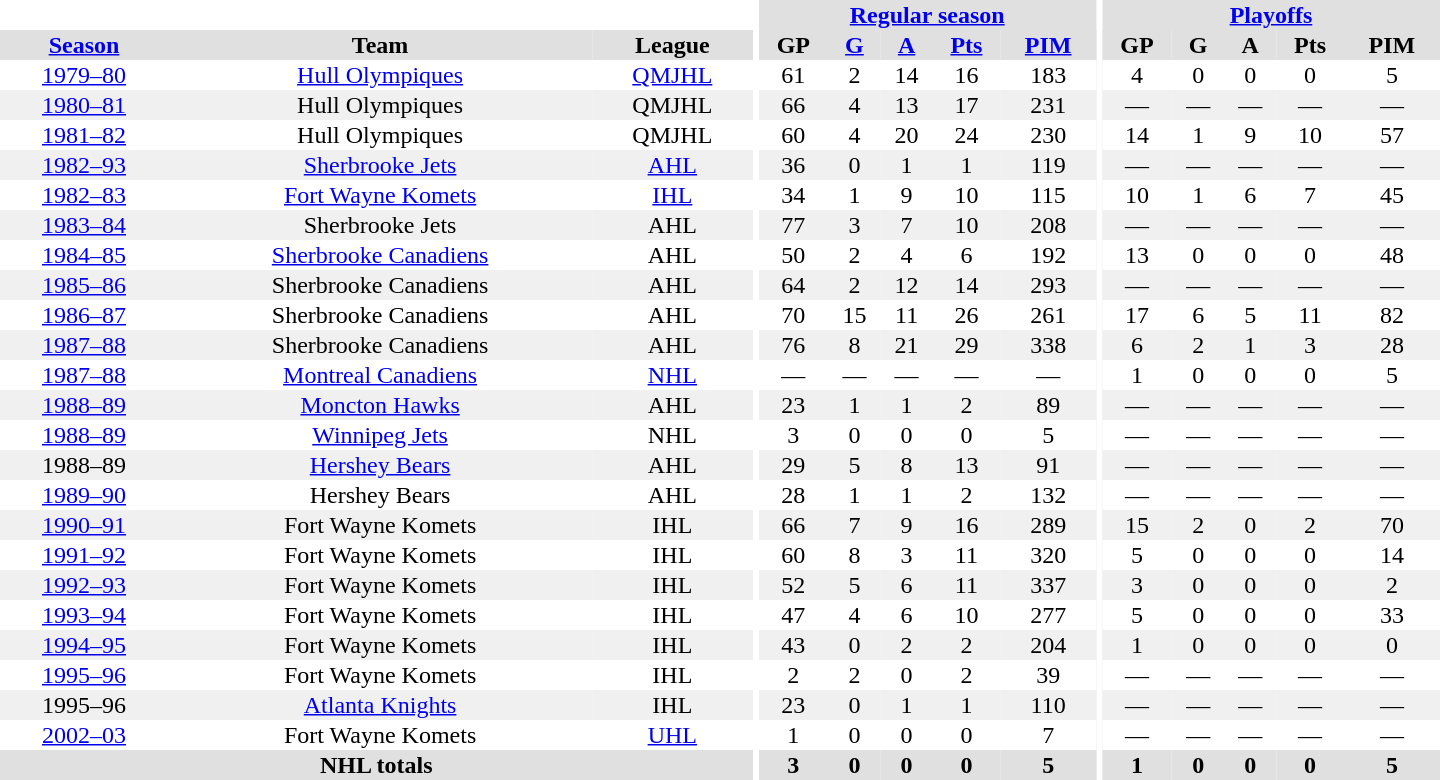<table border="0" cellpadding="1" cellspacing="0" style="text-align:center; width:60em">
<tr bgcolor="#e0e0e0">
<th colspan="3" bgcolor="#ffffff"></th>
<th rowspan="99" bgcolor="#ffffff"></th>
<th colspan="5"><a href='#'>Regular season</a></th>
<th rowspan="99" bgcolor="#ffffff"></th>
<th colspan="5"><a href='#'>Playoffs</a></th>
</tr>
<tr bgcolor="#e0e0e0">
<th><a href='#'>Season</a></th>
<th>Team</th>
<th>League</th>
<th>GP</th>
<th><a href='#'>G</a></th>
<th><a href='#'>A</a></th>
<th><a href='#'>Pts</a></th>
<th><a href='#'>PIM</a></th>
<th>GP</th>
<th>G</th>
<th>A</th>
<th>Pts</th>
<th>PIM</th>
</tr>
<tr>
<td><a href='#'>1979–80</a></td>
<td><a href='#'>Hull Olympiques</a></td>
<td><a href='#'>QMJHL</a></td>
<td>61</td>
<td>2</td>
<td>14</td>
<td>16</td>
<td>183</td>
<td>4</td>
<td>0</td>
<td>0</td>
<td>0</td>
<td>5</td>
</tr>
<tr bgcolor="#f0f0f0">
<td><a href='#'>1980–81</a></td>
<td>Hull Olympiques</td>
<td>QMJHL</td>
<td>66</td>
<td>4</td>
<td>13</td>
<td>17</td>
<td>231</td>
<td>—</td>
<td>—</td>
<td>—</td>
<td>—</td>
<td>—</td>
</tr>
<tr>
<td><a href='#'>1981–82</a></td>
<td>Hull Olympiques</td>
<td>QMJHL</td>
<td>60</td>
<td>4</td>
<td>20</td>
<td>24</td>
<td>230</td>
<td>14</td>
<td>1</td>
<td>9</td>
<td>10</td>
<td>57</td>
</tr>
<tr bgcolor="#f0f0f0">
<td><a href='#'>1982–93</a></td>
<td><a href='#'>Sherbrooke Jets</a></td>
<td><a href='#'>AHL</a></td>
<td>36</td>
<td>0</td>
<td>1</td>
<td>1</td>
<td>119</td>
<td>—</td>
<td>—</td>
<td>—</td>
<td>—</td>
<td>—</td>
</tr>
<tr>
<td><a href='#'>1982–83</a></td>
<td><a href='#'>Fort Wayne Komets</a></td>
<td><a href='#'>IHL</a></td>
<td>34</td>
<td>1</td>
<td>9</td>
<td>10</td>
<td>115</td>
<td>10</td>
<td>1</td>
<td>6</td>
<td>7</td>
<td>45</td>
</tr>
<tr bgcolor="#f0f0f0">
<td><a href='#'>1983–84</a></td>
<td>Sherbrooke Jets</td>
<td>AHL</td>
<td>77</td>
<td>3</td>
<td>7</td>
<td>10</td>
<td>208</td>
<td>—</td>
<td>—</td>
<td>—</td>
<td>—</td>
<td>—</td>
</tr>
<tr>
<td><a href='#'>1984–85</a></td>
<td><a href='#'>Sherbrooke Canadiens</a></td>
<td>AHL</td>
<td>50</td>
<td>2</td>
<td>4</td>
<td>6</td>
<td>192</td>
<td>13</td>
<td>0</td>
<td>0</td>
<td>0</td>
<td>48</td>
</tr>
<tr bgcolor="#f0f0f0">
<td><a href='#'>1985–86</a></td>
<td>Sherbrooke Canadiens</td>
<td>AHL</td>
<td>64</td>
<td>2</td>
<td>12</td>
<td>14</td>
<td>293</td>
<td>—</td>
<td>—</td>
<td>—</td>
<td>—</td>
<td>—</td>
</tr>
<tr>
<td><a href='#'>1986–87</a></td>
<td>Sherbrooke Canadiens</td>
<td>AHL</td>
<td>70</td>
<td>15</td>
<td>11</td>
<td>26</td>
<td>261</td>
<td>17</td>
<td>6</td>
<td>5</td>
<td>11</td>
<td>82</td>
</tr>
<tr bgcolor="#f0f0f0">
<td><a href='#'>1987–88</a></td>
<td>Sherbrooke Canadiens</td>
<td>AHL</td>
<td>76</td>
<td>8</td>
<td>21</td>
<td>29</td>
<td>338</td>
<td>6</td>
<td>2</td>
<td>1</td>
<td>3</td>
<td>28</td>
</tr>
<tr>
<td><a href='#'>1987–88</a></td>
<td><a href='#'>Montreal Canadiens</a></td>
<td><a href='#'>NHL</a></td>
<td>—</td>
<td>—</td>
<td>—</td>
<td>—</td>
<td>—</td>
<td>1</td>
<td>0</td>
<td>0</td>
<td>0</td>
<td>5</td>
</tr>
<tr bgcolor="#f0f0f0">
<td><a href='#'>1988–89</a></td>
<td><a href='#'>Moncton Hawks</a></td>
<td>AHL</td>
<td>23</td>
<td>1</td>
<td>1</td>
<td>2</td>
<td>89</td>
<td>—</td>
<td>—</td>
<td>—</td>
<td>—</td>
<td>—</td>
</tr>
<tr>
<td><a href='#'>1988–89</a></td>
<td><a href='#'>Winnipeg Jets</a></td>
<td>NHL</td>
<td>3</td>
<td>0</td>
<td>0</td>
<td>0</td>
<td>5</td>
<td>—</td>
<td>—</td>
<td>—</td>
<td>—</td>
<td>—</td>
</tr>
<tr bgcolor="#f0f0f0">
<td>1988–89</td>
<td><a href='#'>Hershey Bears</a></td>
<td>AHL</td>
<td>29</td>
<td>5</td>
<td>8</td>
<td>13</td>
<td>91</td>
<td>—</td>
<td>—</td>
<td>—</td>
<td>—</td>
<td>—</td>
</tr>
<tr>
<td><a href='#'>1989–90</a></td>
<td>Hershey Bears</td>
<td>AHL</td>
<td>28</td>
<td>1</td>
<td>1</td>
<td>2</td>
<td>132</td>
<td>—</td>
<td>—</td>
<td>—</td>
<td>—</td>
<td>—</td>
</tr>
<tr bgcolor="#f0f0f0">
<td><a href='#'>1990–91</a></td>
<td>Fort Wayne Komets</td>
<td>IHL</td>
<td>66</td>
<td>7</td>
<td>9</td>
<td>16</td>
<td>289</td>
<td>15</td>
<td>2</td>
<td>0</td>
<td>2</td>
<td>70</td>
</tr>
<tr>
<td><a href='#'>1991–92</a></td>
<td>Fort Wayne Komets</td>
<td>IHL</td>
<td>60</td>
<td>8</td>
<td>3</td>
<td>11</td>
<td>320</td>
<td>5</td>
<td>0</td>
<td>0</td>
<td>0</td>
<td>14</td>
</tr>
<tr bgcolor="#f0f0f0">
<td><a href='#'>1992–93</a></td>
<td>Fort Wayne Komets</td>
<td>IHL</td>
<td>52</td>
<td>5</td>
<td>6</td>
<td>11</td>
<td>337</td>
<td>3</td>
<td>0</td>
<td>0</td>
<td>0</td>
<td>2</td>
</tr>
<tr>
<td><a href='#'>1993–94</a></td>
<td>Fort Wayne Komets</td>
<td>IHL</td>
<td>47</td>
<td>4</td>
<td>6</td>
<td>10</td>
<td>277</td>
<td>5</td>
<td>0</td>
<td>0</td>
<td>0</td>
<td>33</td>
</tr>
<tr bgcolor="#f0f0f0">
<td><a href='#'>1994–95</a></td>
<td>Fort Wayne Komets</td>
<td>IHL</td>
<td>43</td>
<td>0</td>
<td>2</td>
<td>2</td>
<td>204</td>
<td>1</td>
<td>0</td>
<td>0</td>
<td>0</td>
<td>0</td>
</tr>
<tr>
<td><a href='#'>1995–96</a></td>
<td>Fort Wayne Komets</td>
<td>IHL</td>
<td>2</td>
<td>2</td>
<td>0</td>
<td>2</td>
<td>39</td>
<td>—</td>
<td>—</td>
<td>—</td>
<td>—</td>
<td>—</td>
</tr>
<tr bgcolor="#f0f0f0">
<td>1995–96</td>
<td><a href='#'>Atlanta Knights</a></td>
<td>IHL</td>
<td>23</td>
<td>0</td>
<td>1</td>
<td>1</td>
<td>110</td>
<td>—</td>
<td>—</td>
<td>—</td>
<td>—</td>
<td>—</td>
</tr>
<tr>
<td><a href='#'>2002–03</a></td>
<td>Fort Wayne Komets</td>
<td><a href='#'>UHL</a></td>
<td>1</td>
<td>0</td>
<td>0</td>
<td>0</td>
<td>7</td>
<td>—</td>
<td>—</td>
<td>—</td>
<td>—</td>
<td>—</td>
</tr>
<tr bgcolor="#e0e0e0">
<th colspan="3">NHL totals</th>
<th>3</th>
<th>0</th>
<th>0</th>
<th>0</th>
<th>5</th>
<th>1</th>
<th>0</th>
<th>0</th>
<th>0</th>
<th>5</th>
</tr>
</table>
